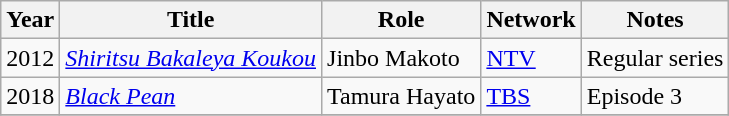<table class="wikitable">
<tr>
<th>Year</th>
<th>Title</th>
<th>Role</th>
<th>Network</th>
<th>Notes</th>
</tr>
<tr>
<td>2012</td>
<td><em><a href='#'>Shiritsu Bakaleya Koukou</a></em></td>
<td>Jinbo Makoto</td>
<td><a href='#'>NTV</a></td>
<td>Regular series</td>
</tr>
<tr>
<td>2018</td>
<td><em><a href='#'>Black Pean</a></em></td>
<td>Tamura Hayato</td>
<td><a href='#'>TBS</a></td>
<td>Episode 3</td>
</tr>
<tr>
</tr>
</table>
